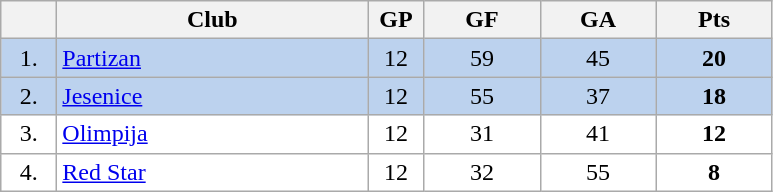<table class="wikitable">
<tr>
<th width="30"></th>
<th width="200">Club</th>
<th width="30">GP</th>
<th width="70">GF</th>
<th width="70">GA</th>
<th width="70">Pts</th>
</tr>
<tr bgcolor="#BCD2EE" align="center">
<td>1.</td>
<td align="left"><a href='#'>Partizan</a></td>
<td>12</td>
<td>59</td>
<td>45</td>
<td><strong>20</strong></td>
</tr>
<tr bgcolor="#BCD2EE" align="center">
<td>2.</td>
<td align="left"><a href='#'>Jesenice</a></td>
<td>12</td>
<td>55</td>
<td>37</td>
<td><strong>18</strong></td>
</tr>
<tr bgcolor="#FFFFFF" align="center">
<td>3.</td>
<td align="left"><a href='#'>Olimpija</a></td>
<td>12</td>
<td>31</td>
<td>41</td>
<td><strong>12</strong></td>
</tr>
<tr bgcolor="#FFFFFF" align="center">
<td>4.</td>
<td align="left"><a href='#'>Red Star</a></td>
<td>12</td>
<td>32</td>
<td>55</td>
<td><strong>8</strong></td>
</tr>
</table>
